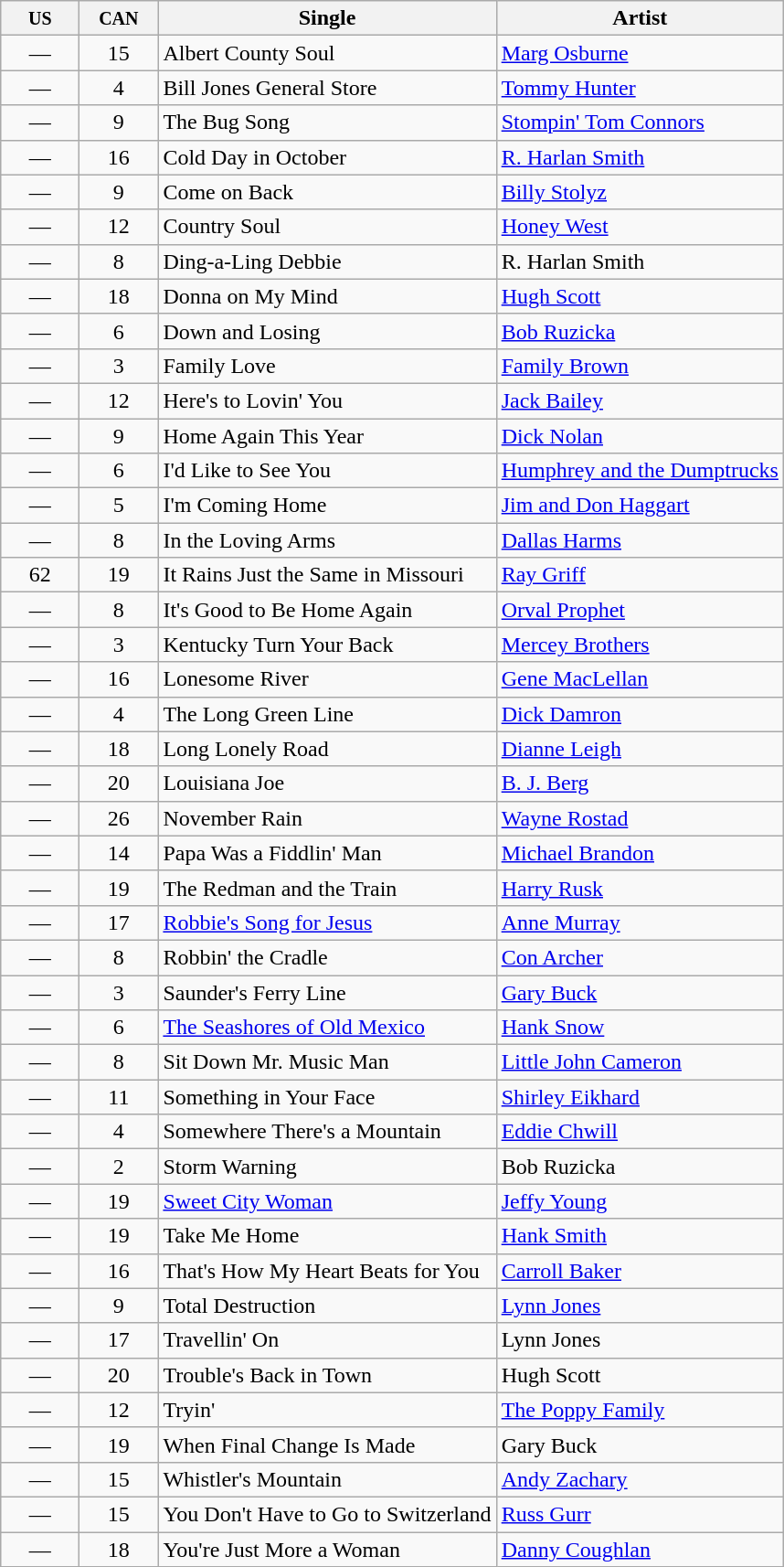<table class="wikitable sortable">
<tr>
<th width="50"><small>US</small></th>
<th width="50"><small>CAN</small></th>
<th>Single</th>
<th>Artist</th>
</tr>
<tr>
<td align="center">—</td>
<td align="center">15</td>
<td>Albert County Soul</td>
<td><a href='#'>Marg Osburne</a></td>
</tr>
<tr>
<td align="center">—</td>
<td align="center">4</td>
<td>Bill Jones General Store</td>
<td><a href='#'>Tommy Hunter</a></td>
</tr>
<tr>
<td align="center">—</td>
<td align="center">9</td>
<td>The Bug Song</td>
<td><a href='#'>Stompin' Tom Connors</a></td>
</tr>
<tr>
<td align="center">—</td>
<td align="center">16</td>
<td>Cold Day in October</td>
<td><a href='#'>R. Harlan Smith</a></td>
</tr>
<tr>
<td align="center">—</td>
<td align="center">9</td>
<td>Come on Back</td>
<td><a href='#'>Billy Stolyz</a></td>
</tr>
<tr>
<td align="center">—</td>
<td align="center">12</td>
<td>Country Soul</td>
<td><a href='#'>Honey West</a></td>
</tr>
<tr>
<td align="center">—</td>
<td align="center">8</td>
<td>Ding-a-Ling Debbie</td>
<td>R. Harlan Smith</td>
</tr>
<tr>
<td align="center">—</td>
<td align="center">18</td>
<td>Donna on My Mind</td>
<td><a href='#'>Hugh Scott</a></td>
</tr>
<tr>
<td align="center">—</td>
<td align="center">6</td>
<td>Down and Losing</td>
<td><a href='#'>Bob Ruzicka</a></td>
</tr>
<tr>
<td align="center">—</td>
<td align="center">3</td>
<td>Family Love</td>
<td><a href='#'>Family Brown</a></td>
</tr>
<tr>
<td align="center">—</td>
<td align="center">12</td>
<td>Here's to Lovin' You</td>
<td><a href='#'>Jack Bailey</a></td>
</tr>
<tr>
<td align="center">—</td>
<td align="center">9</td>
<td>Home Again This Year</td>
<td><a href='#'>Dick Nolan</a></td>
</tr>
<tr>
<td align="center">—</td>
<td align="center">6</td>
<td>I'd Like to See You</td>
<td><a href='#'>Humphrey and the Dumptrucks</a></td>
</tr>
<tr>
<td align="center">—</td>
<td align="center">5</td>
<td>I'm Coming Home</td>
<td><a href='#'>Jim and Don Haggart</a></td>
</tr>
<tr>
<td align="center">—</td>
<td align="center">8</td>
<td>In the Loving Arms</td>
<td><a href='#'>Dallas Harms</a></td>
</tr>
<tr>
<td align="center">62</td>
<td align="center">19</td>
<td>It Rains Just the Same in Missouri</td>
<td><a href='#'>Ray Griff</a></td>
</tr>
<tr>
<td align="center">—</td>
<td align="center">8</td>
<td>It's Good to Be Home Again</td>
<td><a href='#'>Orval Prophet</a></td>
</tr>
<tr>
<td align="center">—</td>
<td align="center">3</td>
<td>Kentucky Turn Your Back</td>
<td><a href='#'>Mercey Brothers</a></td>
</tr>
<tr>
<td align="center">—</td>
<td align="center">16</td>
<td>Lonesome River</td>
<td><a href='#'>Gene MacLellan</a></td>
</tr>
<tr>
<td align="center">—</td>
<td align="center">4</td>
<td>The Long Green Line</td>
<td><a href='#'>Dick Damron</a></td>
</tr>
<tr>
<td align="center">—</td>
<td align="center">18</td>
<td>Long Lonely Road</td>
<td><a href='#'>Dianne Leigh</a></td>
</tr>
<tr>
<td align="center">—</td>
<td align="center">20</td>
<td>Louisiana Joe</td>
<td><a href='#'>B. J. Berg</a></td>
</tr>
<tr>
<td align="center">—</td>
<td align="center">26</td>
<td>November Rain</td>
<td><a href='#'>Wayne Rostad</a></td>
</tr>
<tr>
<td align="center">—</td>
<td align="center">14</td>
<td>Papa Was a Fiddlin' Man</td>
<td><a href='#'>Michael Brandon</a></td>
</tr>
<tr>
<td align="center">—</td>
<td align="center">19</td>
<td>The Redman and the Train</td>
<td><a href='#'>Harry Rusk</a></td>
</tr>
<tr>
<td align="center">—</td>
<td align="center">17</td>
<td><a href='#'>Robbie's Song for Jesus</a></td>
<td><a href='#'>Anne Murray</a></td>
</tr>
<tr>
<td align="center">—</td>
<td align="center">8</td>
<td>Robbin' the Cradle</td>
<td><a href='#'>Con Archer</a></td>
</tr>
<tr>
<td align="center">—</td>
<td align="center">3</td>
<td>Saunder's Ferry Line</td>
<td><a href='#'>Gary Buck</a></td>
</tr>
<tr>
<td align="center">—</td>
<td align="center">6</td>
<td><a href='#'>The Seashores of Old Mexico</a></td>
<td><a href='#'>Hank Snow</a></td>
</tr>
<tr>
<td align="center">—</td>
<td align="center">8</td>
<td>Sit Down Mr. Music Man</td>
<td><a href='#'>Little John Cameron</a></td>
</tr>
<tr>
<td align="center">—</td>
<td align="center">11</td>
<td>Something in Your Face</td>
<td><a href='#'>Shirley Eikhard</a></td>
</tr>
<tr>
<td align="center">—</td>
<td align="center">4</td>
<td>Somewhere There's a Mountain</td>
<td><a href='#'>Eddie Chwill</a></td>
</tr>
<tr>
<td align="center">—</td>
<td align="center">2</td>
<td>Storm Warning</td>
<td>Bob Ruzicka</td>
</tr>
<tr>
<td align="center">—</td>
<td align="center">19</td>
<td><a href='#'>Sweet City Woman</a></td>
<td><a href='#'>Jeffy Young</a></td>
</tr>
<tr>
<td align="center">—</td>
<td align="center">19</td>
<td>Take Me Home</td>
<td><a href='#'>Hank Smith</a></td>
</tr>
<tr>
<td align="center">—</td>
<td align="center">16</td>
<td>That's How My Heart Beats for You</td>
<td><a href='#'>Carroll Baker</a></td>
</tr>
<tr>
<td align="center">—</td>
<td align="center">9</td>
<td>Total Destruction</td>
<td><a href='#'>Lynn Jones</a></td>
</tr>
<tr>
<td align="center">—</td>
<td align="center">17</td>
<td>Travellin' On</td>
<td>Lynn Jones</td>
</tr>
<tr>
<td align="center">—</td>
<td align="center">20</td>
<td>Trouble's Back in Town</td>
<td>Hugh Scott</td>
</tr>
<tr>
<td align="center">—</td>
<td align="center">12</td>
<td>Tryin'</td>
<td><a href='#'>The Poppy Family</a></td>
</tr>
<tr>
<td align="center">—</td>
<td align="center">19</td>
<td>When Final Change Is Made</td>
<td>Gary Buck</td>
</tr>
<tr>
<td align="center">—</td>
<td align="center">15</td>
<td>Whistler's Mountain</td>
<td><a href='#'>Andy Zachary</a></td>
</tr>
<tr>
<td align="center">—</td>
<td align="center">15</td>
<td>You Don't Have to Go to Switzerland</td>
<td><a href='#'>Russ Gurr</a></td>
</tr>
<tr>
<td align="center">—</td>
<td align="center">18</td>
<td>You're Just More a Woman</td>
<td><a href='#'>Danny Coughlan</a></td>
</tr>
</table>
